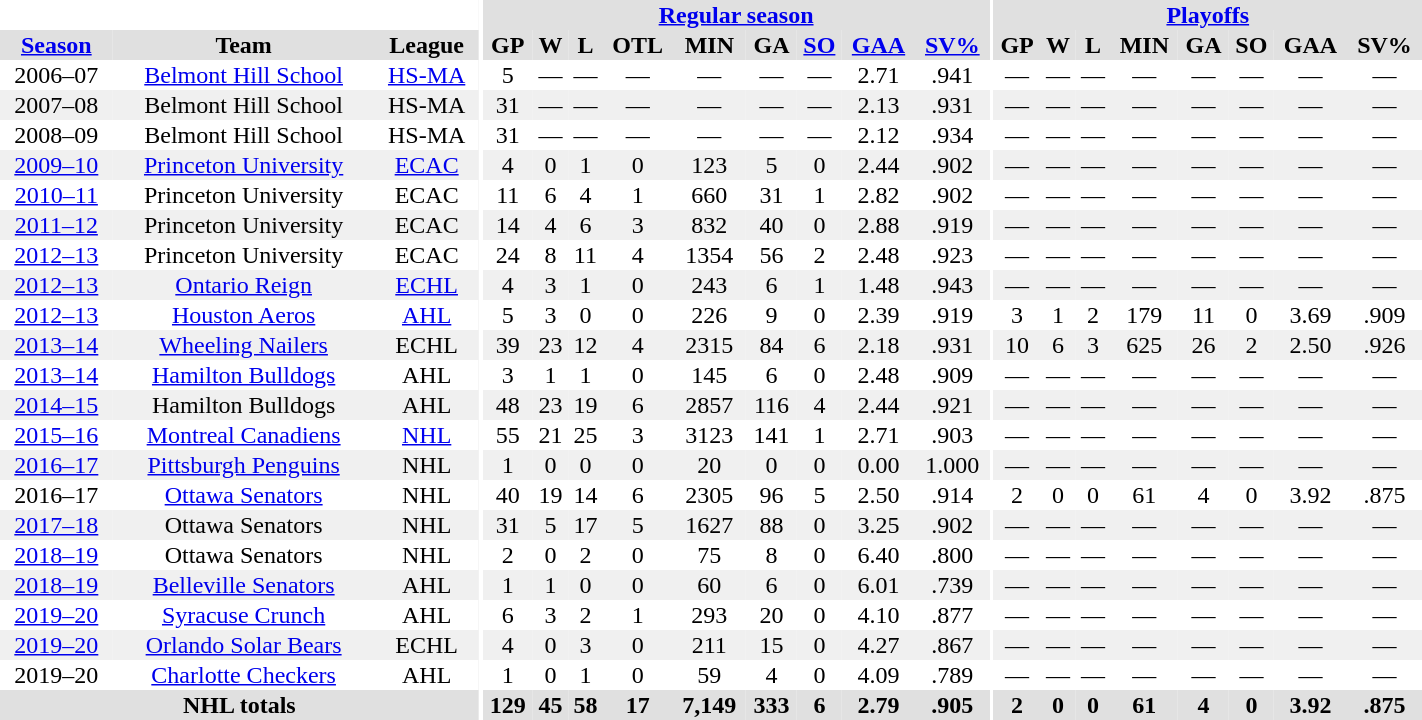<table border="0" cellpadding="1" cellspacing="0" style="width:75%; text-align:center;">
<tr bgcolor="#e0e0e0">
<th colspan="3" bgcolor="#ffffff"></th>
<th rowspan="99" bgcolor="#ffffff"></th>
<th colspan="9" bgcolor="#e0e0e0"><a href='#'>Regular season</a></th>
<th rowspan="99" bgcolor="#ffffff"></th>
<th colspan="8" bgcolor="#e0e0e0"><a href='#'>Playoffs</a></th>
</tr>
<tr bgcolor="#e0e0e0">
<th><a href='#'>Season</a></th>
<th>Team</th>
<th>League</th>
<th>GP</th>
<th>W</th>
<th>L</th>
<th>OTL</th>
<th>MIN</th>
<th>GA</th>
<th><a href='#'>SO</a></th>
<th><a href='#'>GAA</a></th>
<th><a href='#'>SV%</a></th>
<th>GP</th>
<th>W</th>
<th>L</th>
<th>MIN</th>
<th>GA</th>
<th>SO</th>
<th>GAA</th>
<th>SV%</th>
</tr>
<tr>
<td>2006–07</td>
<td><a href='#'>Belmont Hill School</a></td>
<td><a href='#'>HS-MA</a></td>
<td>5</td>
<td>—</td>
<td>—</td>
<td>—</td>
<td>—</td>
<td>—</td>
<td>—</td>
<td>2.71</td>
<td>.941</td>
<td>—</td>
<td>—</td>
<td>—</td>
<td>—</td>
<td>—</td>
<td>—</td>
<td>—</td>
<td>—</td>
</tr>
<tr bgcolor="#f0f0f0">
<td>2007–08</td>
<td>Belmont Hill School</td>
<td>HS-MA</td>
<td>31</td>
<td>—</td>
<td>—</td>
<td>—</td>
<td>—</td>
<td>—</td>
<td>—</td>
<td>2.13</td>
<td>.931</td>
<td>—</td>
<td>—</td>
<td>—</td>
<td>—</td>
<td>—</td>
<td>—</td>
<td>—</td>
<td>—</td>
</tr>
<tr>
<td>2008–09</td>
<td>Belmont Hill School</td>
<td>HS-MA</td>
<td>31</td>
<td>—</td>
<td>—</td>
<td>—</td>
<td>—</td>
<td>—</td>
<td>—</td>
<td>2.12</td>
<td>.934</td>
<td>—</td>
<td>—</td>
<td>—</td>
<td>—</td>
<td>—</td>
<td>—</td>
<td>—</td>
<td>—</td>
</tr>
<tr bgcolor="#f0f0f0">
<td><a href='#'>2009–10</a></td>
<td><a href='#'>Princeton University</a></td>
<td><a href='#'>ECAC</a></td>
<td>4</td>
<td>0</td>
<td>1</td>
<td>0</td>
<td>123</td>
<td>5</td>
<td>0</td>
<td>2.44</td>
<td>.902</td>
<td>—</td>
<td>—</td>
<td>—</td>
<td>—</td>
<td>—</td>
<td>—</td>
<td>—</td>
<td>—</td>
</tr>
<tr>
<td><a href='#'>2010–11</a></td>
<td>Princeton University</td>
<td>ECAC</td>
<td>11</td>
<td>6</td>
<td>4</td>
<td>1</td>
<td>660</td>
<td>31</td>
<td>1</td>
<td>2.82</td>
<td>.902</td>
<td>—</td>
<td>—</td>
<td>—</td>
<td>—</td>
<td>—</td>
<td>—</td>
<td>—</td>
<td>—</td>
</tr>
<tr bgcolor="#f0f0f0">
<td><a href='#'>2011–12</a></td>
<td>Princeton University</td>
<td>ECAC</td>
<td>14</td>
<td>4</td>
<td>6</td>
<td>3</td>
<td>832</td>
<td>40</td>
<td>0</td>
<td>2.88</td>
<td>.919</td>
<td>—</td>
<td>—</td>
<td>—</td>
<td>—</td>
<td>—</td>
<td>—</td>
<td>—</td>
<td>—</td>
</tr>
<tr>
<td><a href='#'>2012–13</a></td>
<td>Princeton University</td>
<td>ECAC</td>
<td>24</td>
<td>8</td>
<td>11</td>
<td>4</td>
<td>1354</td>
<td>56</td>
<td>2</td>
<td>2.48</td>
<td>.923</td>
<td>—</td>
<td>—</td>
<td>—</td>
<td>—</td>
<td>—</td>
<td>—</td>
<td>—</td>
<td>—</td>
</tr>
<tr bgcolor="#f0f0f0">
<td><a href='#'>2012–13</a></td>
<td><a href='#'>Ontario Reign</a></td>
<td><a href='#'>ECHL</a></td>
<td>4</td>
<td>3</td>
<td>1</td>
<td>0</td>
<td>243</td>
<td>6</td>
<td>1</td>
<td>1.48</td>
<td>.943</td>
<td>—</td>
<td>—</td>
<td>—</td>
<td>—</td>
<td>—</td>
<td>—</td>
<td>—</td>
<td>—</td>
</tr>
<tr>
<td><a href='#'>2012–13</a></td>
<td><a href='#'>Houston Aeros</a></td>
<td><a href='#'>AHL</a></td>
<td>5</td>
<td>3</td>
<td>0</td>
<td>0</td>
<td>226</td>
<td>9</td>
<td>0</td>
<td>2.39</td>
<td>.919</td>
<td>3</td>
<td>1</td>
<td>2</td>
<td>179</td>
<td>11</td>
<td>0</td>
<td>3.69</td>
<td>.909</td>
</tr>
<tr bgcolor="#f0f0f0">
<td><a href='#'>2013–14</a></td>
<td><a href='#'>Wheeling Nailers</a></td>
<td>ECHL</td>
<td>39</td>
<td>23</td>
<td>12</td>
<td>4</td>
<td>2315</td>
<td>84</td>
<td>6</td>
<td>2.18</td>
<td>.931</td>
<td>10</td>
<td>6</td>
<td>3</td>
<td>625</td>
<td>26</td>
<td>2</td>
<td>2.50</td>
<td>.926</td>
</tr>
<tr>
<td><a href='#'>2013–14</a></td>
<td><a href='#'>Hamilton Bulldogs</a></td>
<td>AHL</td>
<td>3</td>
<td>1</td>
<td>1</td>
<td>0</td>
<td>145</td>
<td>6</td>
<td>0</td>
<td>2.48</td>
<td>.909</td>
<td>—</td>
<td>—</td>
<td>—</td>
<td>—</td>
<td>—</td>
<td>—</td>
<td>—</td>
<td>—</td>
</tr>
<tr bgcolor="#f0f0f0">
<td><a href='#'>2014–15</a></td>
<td>Hamilton Bulldogs</td>
<td>AHL</td>
<td>48</td>
<td>23</td>
<td>19</td>
<td>6</td>
<td>2857</td>
<td>116</td>
<td>4</td>
<td>2.44</td>
<td>.921</td>
<td>—</td>
<td>—</td>
<td>—</td>
<td>—</td>
<td>—</td>
<td>—</td>
<td>—</td>
<td>—</td>
</tr>
<tr>
<td><a href='#'>2015–16</a></td>
<td><a href='#'>Montreal Canadiens</a></td>
<td><a href='#'>NHL</a></td>
<td>55</td>
<td>21</td>
<td>25</td>
<td>3</td>
<td>3123</td>
<td>141</td>
<td>1</td>
<td>2.71</td>
<td>.903</td>
<td>—</td>
<td>—</td>
<td>—</td>
<td>—</td>
<td>—</td>
<td>—</td>
<td>—</td>
<td>—</td>
</tr>
<tr bgcolor="#f0f0f0">
<td><a href='#'>2016–17</a></td>
<td><a href='#'>Pittsburgh Penguins</a></td>
<td>NHL</td>
<td>1</td>
<td>0</td>
<td>0</td>
<td>0</td>
<td>20</td>
<td>0</td>
<td>0</td>
<td>0.00</td>
<td>1.000</td>
<td>—</td>
<td>—</td>
<td>—</td>
<td>—</td>
<td>—</td>
<td>—</td>
<td>—</td>
<td>—</td>
</tr>
<tr>
<td>2016–17</td>
<td><a href='#'>Ottawa Senators</a></td>
<td>NHL</td>
<td>40</td>
<td>19</td>
<td>14</td>
<td>6</td>
<td>2305</td>
<td>96</td>
<td>5</td>
<td>2.50</td>
<td>.914</td>
<td>2</td>
<td>0</td>
<td>0</td>
<td>61</td>
<td>4</td>
<td>0</td>
<td>3.92</td>
<td>.875</td>
</tr>
<tr bgcolor="#f0f0f0">
<td><a href='#'>2017–18</a></td>
<td>Ottawa Senators</td>
<td>NHL</td>
<td>31</td>
<td>5</td>
<td>17</td>
<td>5</td>
<td>1627</td>
<td>88</td>
<td>0</td>
<td>3.25</td>
<td>.902</td>
<td>—</td>
<td>—</td>
<td>—</td>
<td>—</td>
<td>—</td>
<td>—</td>
<td>—</td>
<td>—</td>
</tr>
<tr>
<td><a href='#'>2018–19</a></td>
<td>Ottawa Senators</td>
<td>NHL</td>
<td>2</td>
<td>0</td>
<td>2</td>
<td>0</td>
<td>75</td>
<td>8</td>
<td>0</td>
<td>6.40</td>
<td>.800</td>
<td>—</td>
<td>—</td>
<td>—</td>
<td>—</td>
<td>—</td>
<td>—</td>
<td>—</td>
<td>—</td>
</tr>
<tr bgcolor="#f0f0f0">
<td><a href='#'>2018–19</a></td>
<td><a href='#'>Belleville Senators</a></td>
<td>AHL</td>
<td>1</td>
<td>1</td>
<td>0</td>
<td>0</td>
<td>60</td>
<td>6</td>
<td>0</td>
<td>6.01</td>
<td>.739</td>
<td>—</td>
<td>—</td>
<td>—</td>
<td>—</td>
<td>—</td>
<td>—</td>
<td>—</td>
<td>—</td>
</tr>
<tr>
<td><a href='#'>2019–20</a></td>
<td><a href='#'>Syracuse Crunch</a></td>
<td>AHL</td>
<td>6</td>
<td>3</td>
<td>2</td>
<td>1</td>
<td>293</td>
<td>20</td>
<td>0</td>
<td>4.10</td>
<td>.877</td>
<td>—</td>
<td>—</td>
<td>—</td>
<td>—</td>
<td>—</td>
<td>—</td>
<td>—</td>
<td>—</td>
</tr>
<tr bgcolor="#f0f0f0">
<td><a href='#'>2019–20</a></td>
<td><a href='#'>Orlando Solar Bears</a></td>
<td>ECHL</td>
<td>4</td>
<td>0</td>
<td>3</td>
<td>0</td>
<td>211</td>
<td>15</td>
<td>0</td>
<td>4.27</td>
<td>.867</td>
<td>—</td>
<td>—</td>
<td>—</td>
<td>—</td>
<td>—</td>
<td>—</td>
<td>—</td>
<td>—</td>
</tr>
<tr>
<td>2019–20</td>
<td><a href='#'>Charlotte Checkers</a></td>
<td>AHL</td>
<td>1</td>
<td>0</td>
<td>1</td>
<td>0</td>
<td>59</td>
<td>4</td>
<td>0</td>
<td>4.09</td>
<td>.789</td>
<td>—</td>
<td>—</td>
<td>—</td>
<td>—</td>
<td>—</td>
<td>—</td>
<td>—</td>
<td>—</td>
</tr>
<tr bgcolor="#e0e0e0">
<th colspan=3>NHL totals</th>
<th>129</th>
<th>45</th>
<th>58</th>
<th>17</th>
<th>7,149</th>
<th>333</th>
<th>6</th>
<th>2.79</th>
<th>.905</th>
<th>2</th>
<th>0</th>
<th>0</th>
<th>61</th>
<th>4</th>
<th>0</th>
<th>3.92</th>
<th>.875</th>
</tr>
</table>
